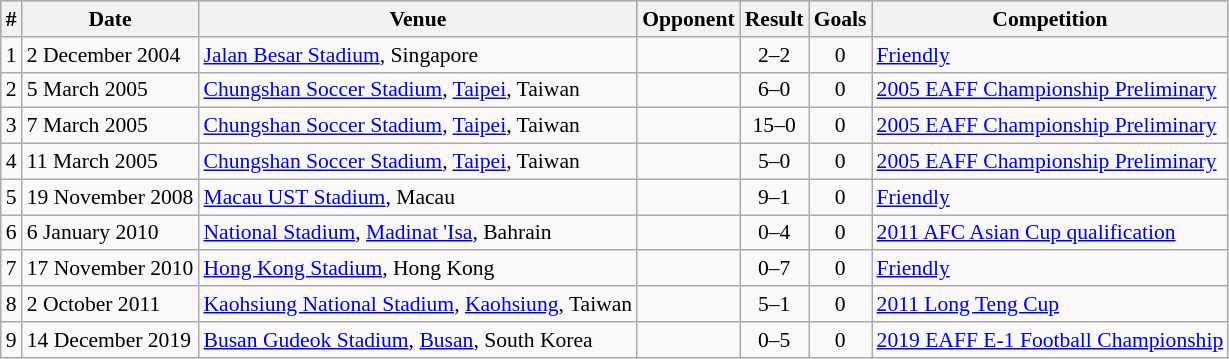<table class="wikitable" style="font-size:90%; text-align: left;">
<tr bgcolor="#CCCCCC" align="center">
<th>#</th>
<th>Date</th>
<th>Venue</th>
<th>Opponent</th>
<th>Result</th>
<th>Goals</th>
<th>Competition</th>
</tr>
<tr>
<td>1</td>
<td>2 December 2004</td>
<td><a href='#'>Jalan Besar Stadium</a>, Singapore</td>
<td></td>
<td align=center>2–2</td>
<td align=center>0</td>
<td><a href='#'>Friendly</a></td>
</tr>
<tr>
<td>2</td>
<td>5 March 2005</td>
<td><a href='#'>Chungshan Soccer Stadium</a>, <a href='#'>Taipei</a>, Taiwan</td>
<td></td>
<td align=center>6–0</td>
<td align=center>0</td>
<td><a href='#'>2005 EAFF Championship Preliminary</a></td>
</tr>
<tr>
<td>3</td>
<td>7 March 2005</td>
<td><a href='#'>Chungshan Soccer Stadium</a>, <a href='#'>Taipei</a>, Taiwan</td>
<td></td>
<td align=center>15–0</td>
<td align=center>0</td>
<td><a href='#'>2005 EAFF Championship Preliminary</a></td>
</tr>
<tr>
<td>4</td>
<td>11 March 2005</td>
<td><a href='#'>Chungshan Soccer Stadium</a>, <a href='#'>Taipei</a>, Taiwan</td>
<td></td>
<td align=center>5–0</td>
<td align=center>0</td>
<td><a href='#'>2005 EAFF Championship Preliminary</a></td>
</tr>
<tr>
<td>5</td>
<td>19 November 2008</td>
<td><a href='#'>Macau UST Stadium</a>, Macau</td>
<td></td>
<td align=center>9–1</td>
<td align=center>0</td>
<td><a href='#'>Friendly</a></td>
</tr>
<tr>
<td>6</td>
<td>6 January 2010</td>
<td><a href='#'>National Stadium</a>, <a href='#'>Madinat 'Isa</a>, Bahrain</td>
<td></td>
<td align=center>0–4</td>
<td align=center>0</td>
<td><a href='#'>2011 AFC Asian Cup qualification</a></td>
</tr>
<tr>
<td>7</td>
<td>17 November 2010</td>
<td><a href='#'>Hong Kong Stadium</a>, Hong Kong</td>
<td></td>
<td align=center>0–7</td>
<td align=center>0</td>
<td><a href='#'>Friendly</a></td>
</tr>
<tr>
<td>8</td>
<td>2 October 2011</td>
<td><a href='#'>Kaohsiung National Stadium</a>, <a href='#'>Kaohsiung</a>, Taiwan</td>
<td></td>
<td align=center>5–1</td>
<td align=center>0</td>
<td><a href='#'>2011 Long Teng Cup</a></td>
</tr>
<tr>
<td>9</td>
<td>14 December 2019</td>
<td><a href='#'>Busan Gudeok Stadium</a>, <a href='#'>Busan</a>, South Korea</td>
<td></td>
<td align=center>0–5</td>
<td align=center>0</td>
<td><a href='#'>2019 EAFF E-1 Football Championship</a></td>
</tr>
</table>
